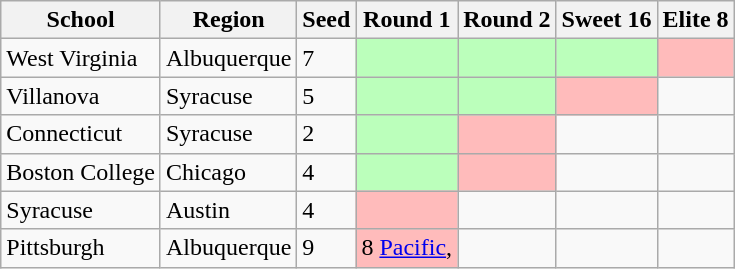<table class="wikitable">
<tr>
<th>School</th>
<th>Region</th>
<th>Seed</th>
<th>Round 1</th>
<th>Round 2</th>
<th>Sweet 16</th>
<th>Elite 8</th>
</tr>
<tr>
<td>West Virginia</td>
<td>Albuquerque</td>
<td>7</td>
<td style="background:#bfb;"></td>
<td style="background:#bfb;"></td>
<td style="background:#bfb;"></td>
<td style="background:#fbb;"></td>
</tr>
<tr>
<td>Villanova</td>
<td>Syracuse</td>
<td>5</td>
<td style="background:#bfb;"></td>
<td style="background:#bfb;"></td>
<td style="background:#fbb;"></td>
<td></td>
</tr>
<tr>
<td>Connecticut</td>
<td>Syracuse</td>
<td>2</td>
<td style="background:#bfb;"></td>
<td style="background:#fbb;"></td>
<td></td>
<td></td>
</tr>
<tr>
<td>Boston College</td>
<td>Chicago</td>
<td>4</td>
<td style="background:#bfb;"></td>
<td style="background:#fbb;"></td>
<td></td>
<td></td>
</tr>
<tr>
<td>Syracuse</td>
<td>Austin</td>
<td>4</td>
<td style="background:#fbb;"></td>
<td></td>
<td></td>
<td></td>
</tr>
<tr>
<td>Pittsburgh</td>
<td>Albuquerque</td>
<td>9</td>
<td style="background:#fbb;">8 <a href='#'>Pacific</a>, </td>
<td></td>
<td></td>
<td></td>
</tr>
</table>
